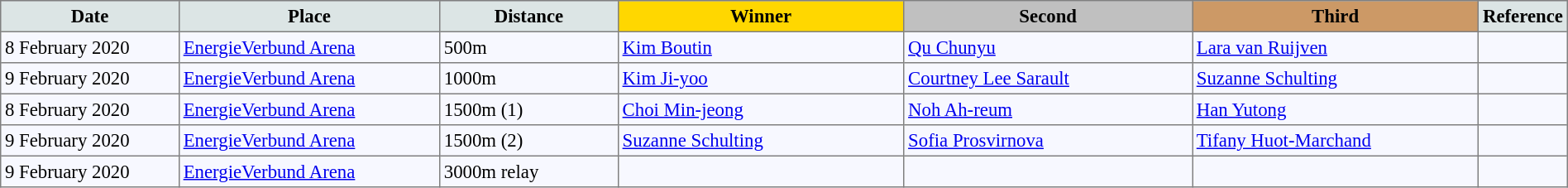<table bgcolor="#f7f8ff" cellpadding="3" cellspacing="0" border="1" style="font-size: 95%; border: gray solid 1px; border-collapse: collapse;">
<tr bgcolor="#cccccc" (1>
<td width="150" align="center" bgcolor="#dce5e5"><strong>Date</strong></td>
<td width="220" align="center" bgcolor="#dce5e5"><strong>Place</strong></td>
<td width="150" align="center" bgcolor="#dce5e5"><strong>Distance</strong></td>
<td align="center" bgcolor="gold" width="250"><strong>Winner</strong></td>
<td align="center" bgcolor="silver" width="250"><strong>Second</strong></td>
<td width="250" align="center" bgcolor="#cc9966"><strong>Third</strong></td>
<td width="30" align="center" bgcolor="#dce5e5"><strong>Reference</strong></td>
</tr>
<tr align="left">
<td>8 February 2020</td>
<td><a href='#'>EnergieVerbund Arena</a></td>
<td>500m</td>
<td> <a href='#'>Kim Boutin</a></td>
<td> <a href='#'>Qu Chunyu</a></td>
<td> <a href='#'>Lara van Ruijven</a></td>
<td></td>
</tr>
<tr align="left">
<td>9 February 2020</td>
<td><a href='#'>EnergieVerbund Arena</a></td>
<td>1000m</td>
<td> <a href='#'>Kim Ji-yoo</a></td>
<td> <a href='#'>Courtney Lee Sarault</a></td>
<td> <a href='#'>Suzanne Schulting</a></td>
<td></td>
</tr>
<tr align="left">
<td>8 February 2020</td>
<td><a href='#'>EnergieVerbund Arena</a></td>
<td>1500m (1)</td>
<td> <a href='#'>Choi Min-jeong</a></td>
<td> <a href='#'>Noh Ah-reum</a></td>
<td> <a href='#'>Han Yutong</a></td>
<td> </td>
</tr>
<tr align="left">
<td>9 February 2020</td>
<td><a href='#'>EnergieVerbund Arena</a></td>
<td>1500m (2)</td>
<td> <a href='#'>Suzanne Schulting</a></td>
<td> <a href='#'>Sofia Prosvirnova</a></td>
<td> <a href='#'>Tifany Huot-Marchand</a></td>
<td> </td>
</tr>
<tr align="left">
<td>9 February 2020</td>
<td><a href='#'>EnergieVerbund Arena</a></td>
<td>3000m relay</td>
<td></td>
<td></td>
<td></td>
<td> </td>
</tr>
</table>
